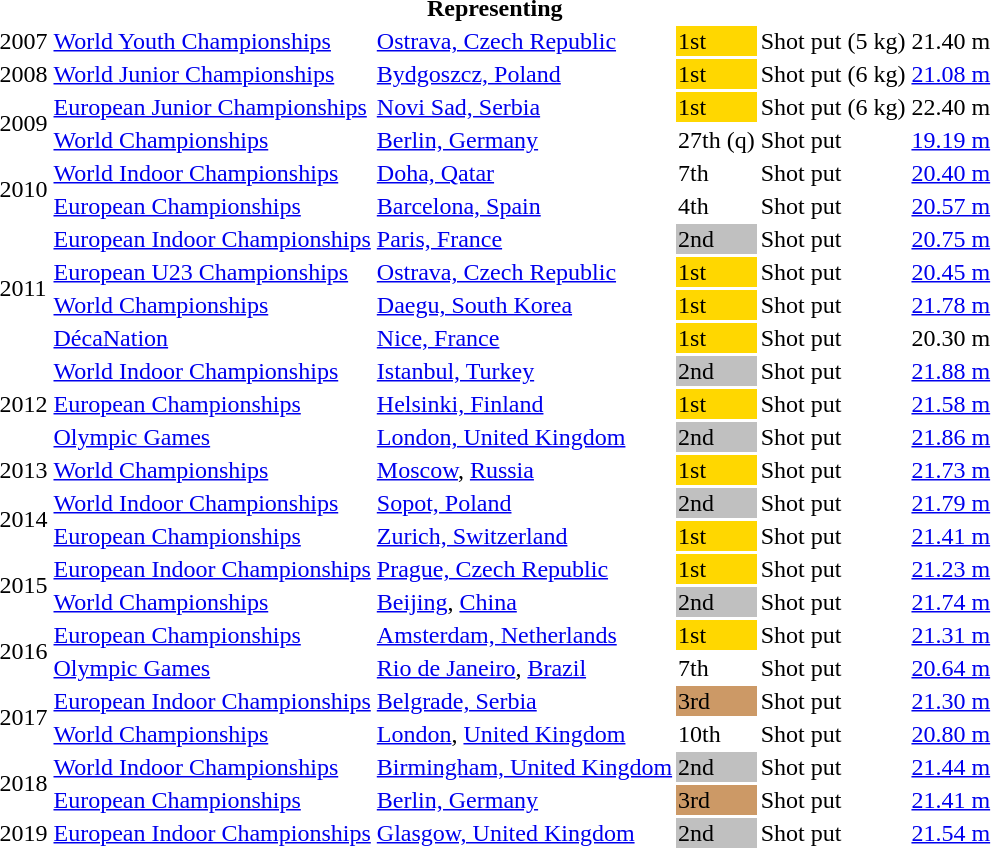<table>
<tr>
<th colspan="6">Representing </th>
</tr>
<tr>
<td>2007</td>
<td><a href='#'>World Youth Championships</a></td>
<td><a href='#'>Ostrava, Czech Republic</a></td>
<td bgcolor="gold">1st</td>
<td>Shot put (5 kg)</td>
<td>21.40 m</td>
</tr>
<tr>
<td>2008</td>
<td><a href='#'>World Junior Championships</a></td>
<td><a href='#'>Bydgoszcz, Poland</a></td>
<td bgcolor="gold">1st</td>
<td>Shot put (6 kg)</td>
<td><a href='#'>21.08 m</a></td>
</tr>
<tr>
<td rowspan=2>2009</td>
<td><a href='#'>European Junior Championships</a></td>
<td><a href='#'>Novi Sad, Serbia</a></td>
<td bgcolor="gold">1st</td>
<td>Shot put (6 kg)</td>
<td>22.40 m</td>
</tr>
<tr>
<td><a href='#'>World Championships</a></td>
<td><a href='#'>Berlin, Germany</a></td>
<td>27th (q)</td>
<td>Shot put</td>
<td><a href='#'>19.19 m</a></td>
</tr>
<tr>
<td rowspan=2>2010</td>
<td><a href='#'>World Indoor Championships</a></td>
<td><a href='#'>Doha, Qatar</a></td>
<td>7th</td>
<td>Shot put</td>
<td><a href='#'>20.40 m</a></td>
</tr>
<tr>
<td><a href='#'>European Championships</a></td>
<td><a href='#'>Barcelona, Spain</a></td>
<td>4th</td>
<td>Shot put</td>
<td><a href='#'>20.57 m</a></td>
</tr>
<tr>
<td rowspan=4>2011</td>
<td><a href='#'>European Indoor Championships</a></td>
<td><a href='#'>Paris, France</a></td>
<td bgcolor="silver">2nd</td>
<td>Shot put</td>
<td><a href='#'>20.75 m</a></td>
</tr>
<tr>
<td><a href='#'>European U23 Championships</a></td>
<td><a href='#'>Ostrava, Czech Republic</a></td>
<td bgcolor="gold">1st</td>
<td>Shot put</td>
<td><a href='#'>20.45 m</a></td>
</tr>
<tr>
<td><a href='#'>World Championships</a></td>
<td><a href='#'>Daegu, South Korea</a></td>
<td bgcolor="gold">1st</td>
<td>Shot put</td>
<td><a href='#'>21.78 m</a></td>
</tr>
<tr>
<td><a href='#'>DécaNation</a></td>
<td><a href='#'>Nice, France</a></td>
<td bgcolor=gold>1st</td>
<td>Shot put</td>
<td>20.30 m</td>
</tr>
<tr>
<td rowspan=3>2012</td>
<td><a href='#'>World Indoor Championships</a></td>
<td><a href='#'>Istanbul, Turkey</a></td>
<td bgcolor="silver">2nd</td>
<td>Shot put</td>
<td><a href='#'>21.88 m</a></td>
</tr>
<tr>
<td><a href='#'>European Championships</a></td>
<td><a href='#'>Helsinki, Finland</a></td>
<td bgcolor="gold">1st</td>
<td>Shot put</td>
<td><a href='#'>21.58 m</a></td>
</tr>
<tr>
<td><a href='#'>Olympic Games</a></td>
<td><a href='#'>London, United Kingdom</a></td>
<td bgcolor="silver">2nd</td>
<td>Shot put</td>
<td><a href='#'>21.86 m</a></td>
</tr>
<tr>
<td>2013</td>
<td><a href='#'>World Championships</a></td>
<td><a href='#'>Moscow</a>, <a href='#'>Russia</a></td>
<td bgcolor="gold">1st</td>
<td>Shot put</td>
<td><a href='#'>21.73 m</a></td>
</tr>
<tr>
<td rowspan=2>2014</td>
<td><a href='#'>World Indoor Championships</a></td>
<td><a href='#'>Sopot, Poland</a></td>
<td bgcolor="silver">2nd</td>
<td>Shot put</td>
<td><a href='#'>21.79 m</a></td>
</tr>
<tr>
<td><a href='#'>European Championships</a></td>
<td><a href='#'>Zurich, Switzerland</a></td>
<td bgcolor="gold">1st</td>
<td>Shot put</td>
<td><a href='#'>21.41 m</a></td>
</tr>
<tr>
<td rowspan=2>2015</td>
<td><a href='#'>European Indoor Championships</a></td>
<td><a href='#'>Prague, Czech Republic</a></td>
<td bgcolor="gold">1st</td>
<td>Shot put</td>
<td><a href='#'>21.23 m</a></td>
</tr>
<tr>
<td><a href='#'>World Championships</a></td>
<td><a href='#'>Beijing</a>, <a href='#'>China</a></td>
<td bgcolor="silver">2nd</td>
<td>Shot put</td>
<td><a href='#'>21.74 m</a></td>
</tr>
<tr>
<td rowspan=2>2016</td>
<td><a href='#'>European Championships</a></td>
<td><a href='#'>Amsterdam, Netherlands</a></td>
<td bgcolor=gold>1st</td>
<td>Shot put</td>
<td><a href='#'>21.31 m</a></td>
</tr>
<tr>
<td><a href='#'>Olympic Games</a></td>
<td><a href='#'>Rio de Janeiro</a>, <a href='#'>Brazil</a></td>
<td>7th</td>
<td>Shot put</td>
<td><a href='#'>20.64 m</a></td>
</tr>
<tr>
<td rowspan=2>2017</td>
<td><a href='#'>European Indoor Championships</a></td>
<td><a href='#'>Belgrade, Serbia</a></td>
<td bgcolor=cc9966>3rd</td>
<td>Shot put</td>
<td><a href='#'>21.30 m</a></td>
</tr>
<tr>
<td><a href='#'>World Championships</a></td>
<td><a href='#'>London</a>, <a href='#'>United Kingdom</a></td>
<td>10th</td>
<td>Shot put</td>
<td><a href='#'>20.80 m</a></td>
</tr>
<tr>
<td rowspan=2>2018</td>
<td><a href='#'>World Indoor Championships</a></td>
<td><a href='#'>Birmingham, United Kingdom</a></td>
<td bgcolor=silver>2nd</td>
<td>Shot put</td>
<td><a href='#'>21.44 m</a></td>
</tr>
<tr>
<td><a href='#'>European Championships</a></td>
<td><a href='#'>Berlin, Germany</a></td>
<td bgcolor=cc9966>3rd</td>
<td>Shot put</td>
<td><a href='#'>21.41 m</a></td>
</tr>
<tr>
<td>2019</td>
<td><a href='#'>European Indoor Championships</a></td>
<td><a href='#'>Glasgow, United Kingdom</a></td>
<td bgcolor=silver>2nd</td>
<td>Shot put</td>
<td><a href='#'>21.54 m</a></td>
</tr>
</table>
